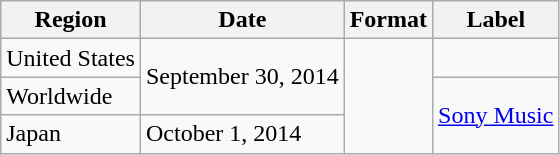<table class="wikitable">
<tr>
<th>Region</th>
<th>Date</th>
<th>Format</th>
<th>Label</th>
</tr>
<tr>
<td>United States</td>
<td rowspan="2">September 30, 2014</td>
<td rowspan="3"></td>
<td></td>
</tr>
<tr>
<td>Worldwide</td>
<td rowspan="2"><a href='#'>Sony Music</a></td>
</tr>
<tr>
<td>Japan</td>
<td>October 1, 2014</td>
</tr>
</table>
